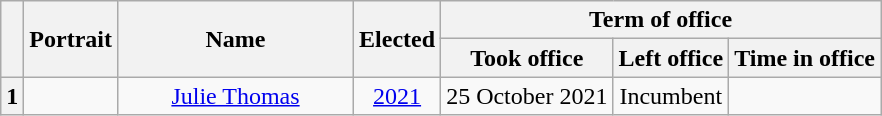<table class="wikitable" style="text-align:center">
<tr>
<th rowspan=2 {{small></th>
<th rowspan=2>Portrait</th>
<th rowspan=2 width=150>Name<br></th>
<th rowspan=2>Elected</th>
<th colspan=3>Term of office</th>
</tr>
<tr>
<th>Took office</th>
<th>Left office</th>
<th>Time in office</th>
</tr>
<tr>
<th style="background:color:white;">1</th>
<td></td>
<td><a href='#'>Julie Thomas</a></td>
<td><a href='#'>2021</a></td>
<td>25 October 2021</td>
<td>Incumbent</td>
<td></td>
</tr>
</table>
